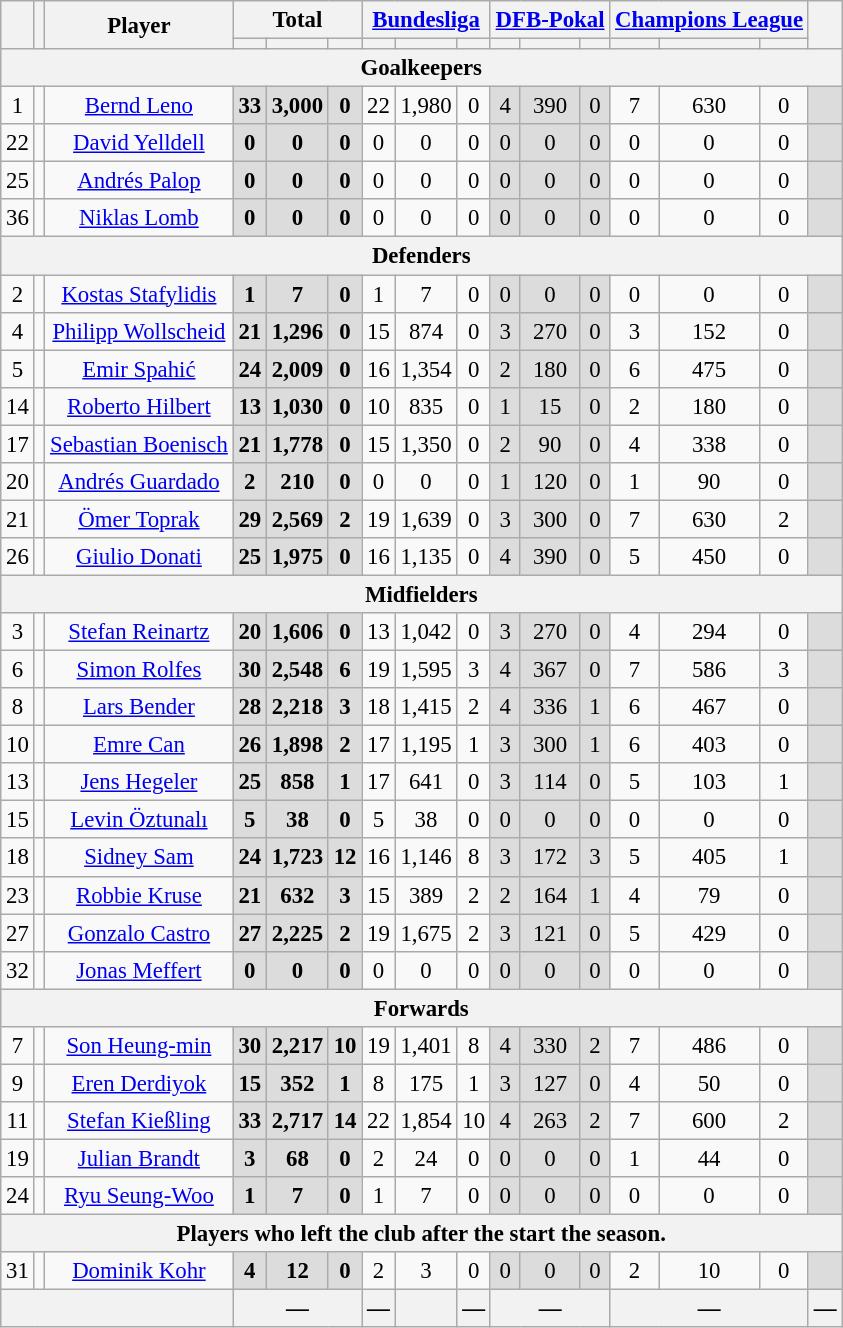<table class="wikitable" Style="text-align: center;font-size:95%">
<tr>
<th rowspan="2"></th>
<th rowspan="2"></th>
<th rowspan="2">Player</th>
<th colspan="3">Total</th>
<th colspan="3"><a href='#'>Bundesliga</a></th>
<th colspan="3"><a href='#'>DFB-Pokal</a></th>
<th colspan="3"><a href='#'>Champions League</a></th>
<th rowspan="2"></th>
</tr>
<tr>
<th></th>
<th></th>
<th></th>
<th></th>
<th></th>
<th></th>
<th></th>
<th></th>
<th></th>
<th></th>
<th></th>
<th></th>
</tr>
<tr>
<th colspan="16">Goalkeepers</th>
</tr>
<tr>
<td>1</td>
<td></td>
<td><a href='#'>Bernd Leno</a></td>
<td style="background:#DCDCDC"><strong>33</strong> </td>
<td style="background:#DCDCDC"><strong>3,000</strong> </td>
<td style="background:#DCDCDC"><strong>0</strong> </td>
<td>22 </td>
<td>1,980</td>
<td>0 </td>
<td style="background:#DCDCDC">4</td>
<td style="background:#DCDCDC">390</td>
<td style="background:#DCDCDC">0</td>
<td>7 </td>
<td>630 </td>
<td>0 </td>
<td style="background:#DCDCDC"></td>
</tr>
<tr>
<td>22</td>
<td></td>
<td><a href='#'>David Yelldell</a></td>
<td style="background:#DCDCDC"><strong>0</strong> </td>
<td style="background:#DCDCDC"><strong>0</strong> </td>
<td style="background:#DCDCDC"><strong>0</strong> </td>
<td>0 </td>
<td>0 </td>
<td>0 </td>
<td style="background:#DCDCDC">0</td>
<td style="background:#DCDCDC">0</td>
<td style="background:#DCDCDC">0</td>
<td>0</td>
<td>0</td>
<td>0</td>
<td style="background:#DCDCDC"></td>
</tr>
<tr>
<td>25</td>
<td></td>
<td><a href='#'>Andrés Palop</a></td>
<td style="background:#DCDCDC"><strong>0</strong> </td>
<td style="background:#DCDCDC"><strong>0</strong> </td>
<td style="background:#DCDCDC"><strong>0</strong> </td>
<td>0 </td>
<td>0 </td>
<td>0 </td>
<td style="background:#DCDCDC">0</td>
<td style="background:#DCDCDC">0</td>
<td style="background:#DCDCDC">0</td>
<td>0 </td>
<td>0 </td>
<td>0 </td>
<td style="background:#DCDCDC"></td>
</tr>
<tr>
<td>36</td>
<td></td>
<td><a href='#'>Niklas Lomb</a></td>
<td style="background:#DCDCDC"><strong>0</strong> </td>
<td style="background:#DCDCDC"><strong>0</strong> </td>
<td style="background:#DCDCDC"><strong>0</strong> </td>
<td>0 </td>
<td>0 </td>
<td>0 </td>
<td style="background:#DCDCDC">0</td>
<td style="background:#DCDCDC">0</td>
<td style="background:#DCDCDC">0</td>
<td>0</td>
<td>0</td>
<td>0</td>
<td style="background:#DCDCDC"></td>
</tr>
<tr>
<th colspan="16">Defenders</th>
</tr>
<tr>
<td>2</td>
<td></td>
<td><a href='#'>Kostas Stafylidis</a></td>
<td style="background:#DCDCDC"><strong>1</strong> </td>
<td style="background:#DCDCDC"><strong>7</strong> </td>
<td style="background:#DCDCDC"><strong>0</strong> </td>
<td>1 </td>
<td>7 </td>
<td>0 </td>
<td style="background:#DCDCDC">0</td>
<td style="background:#DCDCDC">0</td>
<td style="background:#DCDCDC">0</td>
<td>0 </td>
<td>0 </td>
<td>0 </td>
<td style="background:#DCDCDC"></td>
</tr>
<tr>
<td>4</td>
<td></td>
<td><a href='#'>Philipp Wollscheid</a></td>
<td style="background:#DCDCDC"><strong>21</strong> </td>
<td style="background:#DCDCDC"><strong>1,296</strong> </td>
<td style="background:#DCDCDC"><strong>0</strong> </td>
<td>15 </td>
<td>874 </td>
<td>0 </td>
<td style="background:#DCDCDC">3</td>
<td style="background:#DCDCDC">270</td>
<td style="background:#DCDCDC">0</td>
<td>3 </td>
<td>152 </td>
<td>0 </td>
<td style="background:#DCDCDC"></td>
</tr>
<tr>
<td>5</td>
<td></td>
<td><a href='#'>Emir Spahić</a></td>
<td style="background:#DCDCDC"><strong>24</strong> </td>
<td style="background:#DCDCDC"><strong>2,009</strong> </td>
<td style="background:#DCDCDC"><strong>0</strong> </td>
<td>16 </td>
<td>1,354 </td>
<td>0 </td>
<td style="background:#DCDCDC">2</td>
<td style="background:#DCDCDC">180</td>
<td style="background:#DCDCDC">0</td>
<td>6 </td>
<td>475 </td>
<td>0 </td>
<td style="background:#DCDCDC"></td>
</tr>
<tr>
<td>14</td>
<td></td>
<td><a href='#'>Roberto Hilbert</a></td>
<td style="background:#DCDCDC"><strong>13</strong> </td>
<td style="background:#DCDCDC"><strong>1,030</strong> </td>
<td style="background:#DCDCDC"><strong>0</strong> </td>
<td>10 </td>
<td>835 </td>
<td>0 </td>
<td style="background:#DCDCDC">1</td>
<td style="background:#DCDCDC">15</td>
<td style="background:#DCDCDC">0</td>
<td>2 </td>
<td>180 </td>
<td>0 </td>
<td style="background:#DCDCDC"></td>
</tr>
<tr>
<td>17</td>
<td></td>
<td><a href='#'>Sebastian Boenisch</a></td>
<td style="background:#DCDCDC"><strong>21</strong> </td>
<td style="background:#DCDCDC"><strong>1,778</strong> </td>
<td style="background:#DCDCDC"><strong>0</strong> </td>
<td>15 </td>
<td>1,350 </td>
<td>0 </td>
<td style="background:#DCDCDC">2</td>
<td style="background:#DCDCDC">90</td>
<td style="background:#DCDCDC">0</td>
<td>4 </td>
<td>338 </td>
<td>0 </td>
<td style="background:#DCDCDC"></td>
</tr>
<tr>
<td>20</td>
<td></td>
<td><a href='#'>Andrés Guardado</a></td>
<td style="background:#DCDCDC"><strong>2</strong> </td>
<td style="background:#DCDCDC"><strong>210</strong> </td>
<td style="background:#DCDCDC"><strong>0</strong> </td>
<td>0 </td>
<td>0 </td>
<td>0 </td>
<td style="background:#DCDCDC">1</td>
<td style="background:#DCDCDC">120</td>
<td style="background:#DCDCDC">0</td>
<td>1 </td>
<td>90 </td>
<td>0 </td>
<td style="background:#DCDCDC"></td>
</tr>
<tr>
<td>21</td>
<td></td>
<td><a href='#'>Ömer Toprak</a></td>
<td style="background:#DCDCDC"><strong>29</strong> </td>
<td style="background:#DCDCDC"><strong>2,569</strong> </td>
<td style="background:#DCDCDC"><strong>2</strong> </td>
<td>19 </td>
<td>1,639 </td>
<td>0 </td>
<td style="background:#DCDCDC">3</td>
<td style="background:#DCDCDC">300</td>
<td style="background:#DCDCDC">0</td>
<td>7 </td>
<td>630 </td>
<td>2 </td>
<td style="background:#DCDCDC"></td>
</tr>
<tr>
<td>26</td>
<td></td>
<td><a href='#'>Giulio Donati</a></td>
<td style="background:#DCDCDC"><strong>25</strong> </td>
<td style="background:#DCDCDC"><strong>1,975</strong> </td>
<td style="background:#DCDCDC"><strong>0</strong> </td>
<td>16 </td>
<td>1,135 </td>
<td>0 </td>
<td style="background:#DCDCDC">4</td>
<td style="background:#DCDCDC">390</td>
<td style="background:#DCDCDC">0</td>
<td>5 </td>
<td>450 </td>
<td>0 </td>
<td style="background:#DCDCDC"></td>
</tr>
<tr>
<th colspan="16">Midfielders</th>
</tr>
<tr>
<td>3</td>
<td></td>
<td><a href='#'>Stefan Reinartz</a></td>
<td style="background:#DCDCDC"><strong>20</strong> </td>
<td style="background:#DCDCDC"><strong>1,606</strong> </td>
<td style="background:#DCDCDC"><strong>0</strong> </td>
<td>13 </td>
<td>1,042 </td>
<td>0 </td>
<td style="background:#DCDCDC">3</td>
<td style="background:#DCDCDC">270</td>
<td style="background:#DCDCDC">0</td>
<td>4 </td>
<td>294 </td>
<td>0 </td>
<td style="background:#DCDCDC"></td>
</tr>
<tr>
<td>6</td>
<td></td>
<td><a href='#'>Simon Rolfes</a></td>
<td style="background:#DCDCDC"><strong>30</strong> </td>
<td style="background:#DCDCDC"><strong>2,548</strong> </td>
<td style="background:#DCDCDC"><strong>6</strong> </td>
<td>19 </td>
<td>1,595 </td>
<td>3 </td>
<td style="background:#DCDCDC">4</td>
<td style="background:#DCDCDC">367</td>
<td style="background:#DCDCDC">0</td>
<td>7 </td>
<td>586 </td>
<td>3 </td>
<td style="background:#DCDCDC"></td>
</tr>
<tr>
<td>8</td>
<td></td>
<td><a href='#'>Lars Bender</a></td>
<td style="background:#DCDCDC"><strong>28</strong> </td>
<td style="background:#DCDCDC"><strong>2,218</strong> </td>
<td style="background:#DCDCDC"><strong>3</strong> </td>
<td>18 </td>
<td>1,415</td>
<td>2 </td>
<td style="background:#DCDCDC">4</td>
<td style="background:#DCDCDC">336</td>
<td style="background:#DCDCDC">1</td>
<td>6 </td>
<td>467 </td>
<td>0 </td>
<td style="background:#DCDCDC"></td>
</tr>
<tr>
<td>10</td>
<td></td>
<td><a href='#'>Emre Can</a></td>
<td style="background:#DCDCDC"><strong>26</strong> </td>
<td style="background:#DCDCDC"><strong>1,898</strong> </td>
<td style="background:#DCDCDC"><strong>2</strong> </td>
<td>17 </td>
<td>1,195 </td>
<td>1 </td>
<td style="background:#DCDCDC">3</td>
<td style="background:#DCDCDC">300</td>
<td style="background:#DCDCDC">1</td>
<td>6 </td>
<td>403 </td>
<td>0 </td>
<td style="background:#DCDCDC"></td>
</tr>
<tr>
<td>13</td>
<td></td>
<td><a href='#'>Jens Hegeler</a></td>
<td style="background:#DCDCDC"><strong>25</strong> </td>
<td style="background:#DCDCDC"><strong>858</strong> </td>
<td style="background:#DCDCDC"><strong>1</strong> </td>
<td>17 </td>
<td>641 </td>
<td>0 </td>
<td style="background:#DCDCDC">3</td>
<td style="background:#DCDCDC">114</td>
<td style="background:#DCDCDC">0</td>
<td>5 </td>
<td>103 </td>
<td>1 </td>
<td style="background:#DCDCDC"></td>
</tr>
<tr>
<td>15</td>
<td></td>
<td><a href='#'>Levin Öztunalı</a></td>
<td style="background:#DCDCDC"><strong>5</strong> </td>
<td style="background:#DCDCDC"><strong>38</strong> </td>
<td style="background:#DCDCDC"><strong>0</strong> </td>
<td>5 </td>
<td>38 </td>
<td>0 </td>
<td style="background:#DCDCDC">0 </td>
<td style="background:#DCDCDC">0 </td>
<td style="background:#DCDCDC">0 </td>
<td>0 </td>
<td>0 </td>
<td>0 </td>
<td style="background:#DCDCDC"></td>
</tr>
<tr>
<td>18</td>
<td></td>
<td><a href='#'>Sidney Sam</a></td>
<td style="background:#DCDCDC"><strong>24</strong> </td>
<td style="background:#DCDCDC"><strong>1,723</strong> </td>
<td style="background:#DCDCDC"><strong>12</strong> </td>
<td>16 </td>
<td>1,146 </td>
<td>8 </td>
<td style="background:#DCDCDC">3</td>
<td style="background:#DCDCDC">172</td>
<td style="background:#DCDCDC">3</td>
<td>5 </td>
<td>405 </td>
<td>1 </td>
<td style="background:#DCDCDC"></td>
</tr>
<tr>
<td>23</td>
<td></td>
<td><a href='#'>Robbie Kruse</a></td>
<td style="background:#DCDCDC"><strong>21</strong> </td>
<td style="background:#DCDCDC"><strong>632</strong> </td>
<td style="background:#DCDCDC"><strong>3</strong> </td>
<td>15 </td>
<td>389 </td>
<td>2 </td>
<td style="background:#DCDCDC">2</td>
<td style="background:#DCDCDC">164</td>
<td style="background:#DCDCDC">1</td>
<td>4 </td>
<td>79 </td>
<td>0 </td>
<td style="background:#DCDCDC"></td>
</tr>
<tr>
<td>27</td>
<td></td>
<td><a href='#'>Gonzalo Castro</a></td>
<td style="background:#DCDCDC"><strong>27</strong> </td>
<td style="background:#DCDCDC"><strong>2,225</strong> </td>
<td style="background:#DCDCDC"><strong>2</strong> </td>
<td>19 </td>
<td>1,675 </td>
<td>2 </td>
<td style="background:#DCDCDC">3</td>
<td style="background:#DCDCDC">121</td>
<td style="background:#DCDCDC">0</td>
<td>5 </td>
<td>429 </td>
<td>0 </td>
<td style="background:#DCDCDC"></td>
</tr>
<tr>
<td>32</td>
<td></td>
<td><a href='#'>Jonas Meffert</a></td>
<td style="background:#DCDCDC"><strong>0</strong> </td>
<td style="background:#DCDCDC"><strong>0</strong> </td>
<td style="background:#DCDCDC"><strong>0</strong> </td>
<td>0 </td>
<td>0 </td>
<td>0 </td>
<td style="background:#DCDCDC">0</td>
<td style="background:#DCDCDC">0</td>
<td style="background:#DCDCDC">0</td>
<td>0 </td>
<td>0 </td>
<td>0 </td>
<td style="background:#DCDCDC"></td>
</tr>
<tr>
<th colspan="16">Forwards</th>
</tr>
<tr>
<td>7</td>
<td></td>
<td><a href='#'>Son Heung-min</a></td>
<td style="background:#DCDCDC"><strong>30</strong> </td>
<td style="background:#DCDCDC"><strong>2,217</strong> </td>
<td style="background:#DCDCDC"><strong>10</strong> </td>
<td>19 </td>
<td>1,401 </td>
<td>8 </td>
<td style="background:#DCDCDC">4</td>
<td style="background:#DCDCDC">330</td>
<td style="background:#DCDCDC">2</td>
<td>7 </td>
<td>486 </td>
<td>0 </td>
<td style="background:#DCDCDC"></td>
</tr>
<tr>
<td>9</td>
<td></td>
<td><a href='#'>Eren Derdiyok</a></td>
<td style="background:#DCDCDC"><strong>15</strong> </td>
<td style="background:#DCDCDC"><strong>352</strong> </td>
<td style="background:#DCDCDC"><strong>1</strong> </td>
<td>8 </td>
<td>175 </td>
<td>1 </td>
<td style="background:#DCDCDC">3</td>
<td style="background:#DCDCDC">127</td>
<td style="background:#DCDCDC">0</td>
<td>4 </td>
<td>50 </td>
<td>0 </td>
<td style="background:#DCDCDC"></td>
</tr>
<tr>
<td>11</td>
<td></td>
<td><a href='#'>Stefan Kießling</a></td>
<td style="background:#DCDCDC"><strong>33</strong> </td>
<td style="background:#DCDCDC"><strong>2,717</strong> </td>
<td style="background:#DCDCDC"><strong>14</strong> </td>
<td>22 </td>
<td>1,854 </td>
<td>10 </td>
<td style="background:#DCDCDC">4</td>
<td style="background:#DCDCDC">263</td>
<td style="background:#DCDCDC">2</td>
<td>7 </td>
<td>600 </td>
<td>2 </td>
<td style="background:#DCDCDC"></td>
</tr>
<tr>
<td>19</td>
<td></td>
<td><a href='#'>Julian Brandt</a></td>
<td style="background:#DCDCDC"><strong>3</strong> </td>
<td style="background:#DCDCDC"><strong>68</strong> </td>
<td style="background:#DCDCDC"><strong>0</strong> </td>
<td>2 </td>
<td>24 </td>
<td>0 </td>
<td style="background:#DCDCDC">0</td>
<td style="background:#DCDCDC">0</td>
<td style="background:#DCDCDC">0</td>
<td>1 </td>
<td>44 </td>
<td>0 </td>
<td style="background:#DCDCDC"></td>
</tr>
<tr>
<td>24</td>
<td></td>
<td><a href='#'>Ryu Seung-Woo</a></td>
<td style="background:#DCDCDC"><strong>1</strong> </td>
<td style="background:#DCDCDC"><strong>7</strong> </td>
<td style="background:#DCDCDC"><strong>0</strong> </td>
<td>1 </td>
<td>7 </td>
<td>0 </td>
<td style="background:#DCDCDC">0</td>
<td style="background:#DCDCDC">0</td>
<td style="background:#DCDCDC">0</td>
<td>0</td>
<td>0</td>
<td>0</td>
<td style="background:#DCDCDC"></td>
</tr>
<tr>
<th colspan="16">Players who left the club after the start the season.</th>
</tr>
<tr>
<td>31</td>
<td></td>
<td><a href='#'>Dominik Kohr</a></td>
<td style="background:#DCDCDC"><strong>4</strong> </td>
<td style="background:#DCDCDC"><strong>12</strong> </td>
<td style="background:#DCDCDC"><strong>0</strong> </td>
<td>2 </td>
<td>3 </td>
<td>0 </td>
<td style="background:#DCDCDC">0</td>
<td style="background:#DCDCDC">0</td>
<td style="background:#DCDCDC">0</td>
<td>2 </td>
<td>10 </td>
<td>0 </td>
<td style="background:#DCDCDC"></td>
</tr>
<tr>
<th colspan="3"></th>
<th colspan="3">—</th>
<th>—</th>
<th></th>
<th>—</th>
<th colspan="3">—</th>
<th colspan="3">—</th>
<th>—</th>
</tr>
</table>
